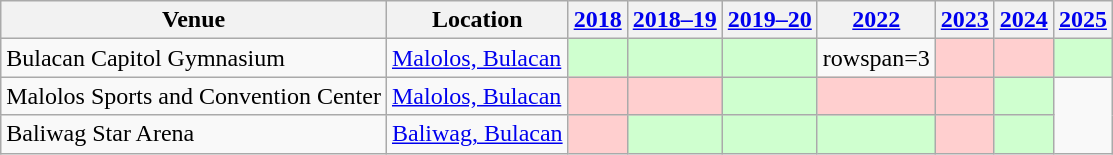<table class="wikitable sortable" style="text-align:center">
<tr>
<th>Venue</th>
<th>Location</th>
<th><a href='#'>2018</a></th>
<th><a href='#'>2018–19</a></th>
<th><a href='#'>2019–20</a></th>
<th><a href='#'>2022</a></th>
<th><a href='#'>2023</a></th>
<th><a href='#'>2024</a></th>
<th><a href='#'>2025</a></th>
</tr>
<tr>
<td align=left>Bulacan Capitol Gymnasium</td>
<td align=left><a href='#'>Malolos, Bulacan</a></td>
<td bgcolor="CFFFCF"></td>
<td bgcolor="CFFFCF"></td>
<td bgcolor="CFFFCF"></td>
<td>rowspan=3 </td>
<td bgcolor="FFCFCF"></td>
<td bgcolor="FFCFCF"></td>
<td bgcolor="CFFFCF"></td>
</tr>
<tr>
<td align=left>Malolos Sports and Convention Center</td>
<td align=left><a href='#'>Malolos, Bulacan</a></td>
<td bgcolor="FFCFCF"></td>
<td bgcolor="FFCFCF"></td>
<td bgcolor="CFFFCF"></td>
<td bgcolor="FFCFCF"></td>
<td bgcolor="FFCFCF"></td>
<td bgcolor="CFFFCF"></td>
</tr>
<tr>
<td align=left>Baliwag Star Arena</td>
<td align=left><a href='#'>Baliwag, Bulacan</a></td>
<td bgcolor="FFCFCF"></td>
<td bgcolor="CFFFCF"></td>
<td bgcolor="CFFFCF"></td>
<td bgcolor="CFFFCF"></td>
<td bgcolor="FFCFCF"></td>
<td bgcolor="CFFFCF"></td>
</tr>
</table>
